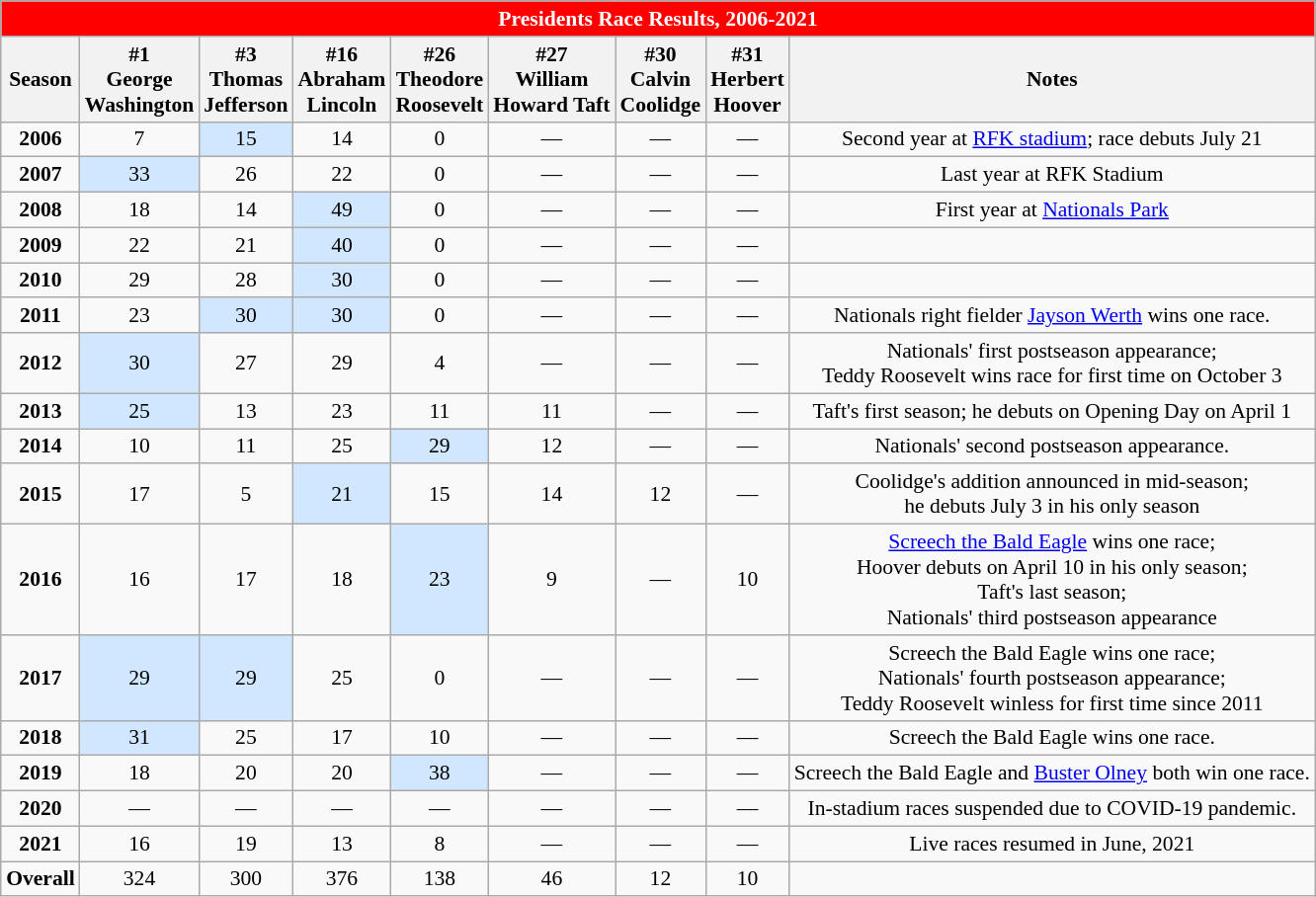<table class="wikitable" style="font-size:90%; margin:auto;">
<tr style="background:red; color:white; text-align:center;">
<td colspan=9><strong>Presidents Race Results, 2006-2021</strong></td>
</tr>
<tr>
<th>Season</th>
<th>#1<br>George<br>Washington</th>
<th>#3<br>Thomas<br>Jefferson</th>
<th>#16<br>Abraham<br>Lincoln</th>
<th>#26<br>Theodore<br>Roosevelt</th>
<th>#27<br>William<br>Howard Taft</th>
<th>#30<br>Calvin<br>Coolidge</th>
<th>#31<br>Herbert<br>Hoover</th>
<th>Notes</th>
</tr>
<tr style="text-align:center;">
<td><strong>2006</strong></td>
<td>7</td>
<td style="background:#d0e7ff;">15</td>
<td>14</td>
<td>0</td>
<td>—</td>
<td>—</td>
<td>—</td>
<td>Second year at <a href='#'>RFK stadium</a>; race debuts July 21</td>
</tr>
<tr style="text-align:center;">
<td><strong>2007</strong></td>
<td style="background:#d0e7ff;">33</td>
<td>26</td>
<td>22</td>
<td>0</td>
<td>—</td>
<td>—</td>
<td>—</td>
<td>Last year at RFK Stadium</td>
</tr>
<tr style="text-align:center;">
<td><strong>2008</strong></td>
<td>18</td>
<td>14</td>
<td style="background:#d0e7ff;">49</td>
<td>0</td>
<td>—</td>
<td>—</td>
<td>—</td>
<td>First year at <a href='#'>Nationals Park</a></td>
</tr>
<tr style="text-align:center;">
<td><strong>2009</strong></td>
<td>22</td>
<td>21</td>
<td style="background:#d0e7ff;">40</td>
<td>0</td>
<td>—</td>
<td>—</td>
<td>—</td>
<td></td>
</tr>
<tr style="text-align:center;">
<td><strong>2010</strong></td>
<td>29</td>
<td>28</td>
<td style="background:#d0e7ff;">30</td>
<td>0</td>
<td>—</td>
<td>—</td>
<td>—</td>
<td></td>
</tr>
<tr style="text-align:center;">
<td><strong>2011</strong></td>
<td>23</td>
<td style="background:#d0e7ff;">30</td>
<td style="background:#d0e7ff;">30</td>
<td>0</td>
<td>—</td>
<td>—</td>
<td>—</td>
<td>Nationals right fielder <a href='#'>Jayson Werth</a> wins one race.</td>
</tr>
<tr style="text-align:center;">
<td><strong>2012</strong></td>
<td style="background:#d0e7ff;">30</td>
<td>27</td>
<td>29</td>
<td>4</td>
<td>—</td>
<td>—</td>
<td>—</td>
<td>Nationals' first postseason appearance;<br>Teddy Roosevelt wins race for first time on October 3</td>
</tr>
<tr style="text-align:center;">
<td><strong>2013</strong></td>
<td style="background:#d0e7ff;">25</td>
<td>13</td>
<td>23</td>
<td>11</td>
<td>11</td>
<td>—</td>
<td>—</td>
<td>Taft's first season; he debuts on Opening Day on April 1</td>
</tr>
<tr style="text-align:center;">
<td><strong>2014</strong></td>
<td>10</td>
<td>11</td>
<td>25</td>
<td style="background:#d0e7ff;">29</td>
<td>12</td>
<td>—</td>
<td>—</td>
<td>Nationals' second postseason appearance.</td>
</tr>
<tr style="text-align:center;">
<td><strong>2015</strong></td>
<td>17</td>
<td>5</td>
<td style="background:#d0e7ff;">21</td>
<td>15</td>
<td>14</td>
<td>12</td>
<td>—</td>
<td>Coolidge's addition announced in mid-season;<br>he debuts July 3 in his only season</td>
</tr>
<tr style="text-align:center;">
<td><strong>2016</strong></td>
<td>16</td>
<td>17</td>
<td>18</td>
<td style="background:#d0e7ff;">23</td>
<td>9</td>
<td>—</td>
<td>10</td>
<td><a href='#'>Screech the Bald Eagle</a> wins one race;<br>Hoover debuts on April 10 in his only season;<br> Taft's last season;<br>Nationals' third postseason appearance</td>
</tr>
<tr style="text-align:center;">
<td><strong>2017</strong></td>
<td style="background:#d0e7ff;">29</td>
<td style="background:#d0e7ff;">29</td>
<td>25</td>
<td>0</td>
<td>—</td>
<td>—</td>
<td>—</td>
<td>Screech the Bald Eagle wins one race;<br>Nationals' fourth postseason appearance;<br>Teddy Roosevelt winless for first time since 2011</td>
</tr>
<tr style="text-align:center;">
<td><strong>2018</strong></td>
<td style="background:#d0e7ff;">31</td>
<td>25</td>
<td>17</td>
<td>10</td>
<td>—</td>
<td>—</td>
<td>—</td>
<td>Screech the Bald Eagle wins one race.</td>
</tr>
<tr style="text-align:center;">
<td><strong>2019</strong></td>
<td>18</td>
<td>20</td>
<td>20</td>
<td style="background:#d0e7ff;">38</td>
<td>—</td>
<td>—</td>
<td>—</td>
<td>Screech the Bald Eagle and <a href='#'>Buster Olney</a> both win one race.</td>
</tr>
<tr style="text-align:center;">
<td><strong>2020</strong></td>
<td>—</td>
<td>—</td>
<td>—</td>
<td>—</td>
<td>—</td>
<td>—</td>
<td>—</td>
<td>In-stadium races suspended due to COVID-19 pandemic.</td>
</tr>
<tr style="text-align:center;">
<td><strong>2021</strong></td>
<td>16</td>
<td>19</td>
<td>13</td>
<td>8</td>
<td>—</td>
<td>—</td>
<td>—</td>
<td>Live races resumed in June, 2021</td>
</tr>
<tr style="text-align:center;">
<td><strong>Overall</strong></td>
<td>324</td>
<td>300</td>
<td>376</td>
<td>138</td>
<td>46</td>
<td>12</td>
<td>10</td>
<td></td>
</tr>
</table>
